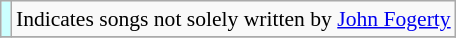<table class="wikitable" style="font-size:90%;">
<tr>
<th scope="row" style="background-color:#CCFFFF"> </th>
<td>Indicates songs not solely written by <a href='#'>John Fogerty</a></td>
</tr>
<tr>
</tr>
</table>
